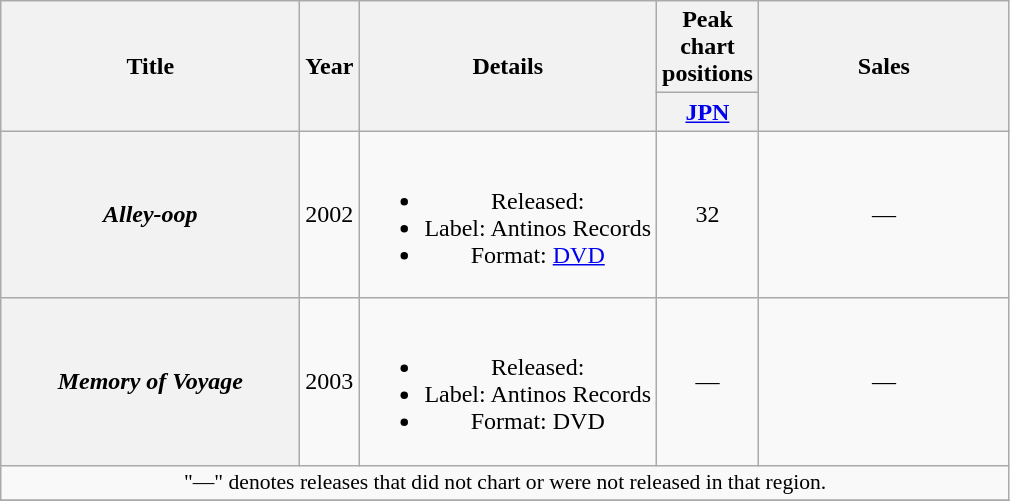<table class="wikitable plainrowheaders" style="text-align:center;">
<tr>
<th rowspan="2" style="width:12em;">Title</th>
<th rowspan="2">Year</th>
<th rowspan="2">Details</th>
<th colspan="1">Peak chart positions</th>
<th rowspan="2" style="width:10em;">Sales</th>
</tr>
<tr>
<th width="30"><a href='#'>JPN</a></th>
</tr>
<tr>
<th scope="row"><em>Alley-oop</em></th>
<td>2002</td>
<td><br><ul><li>Released: </li><li>Label: Antinos Records</li><li>Format: <a href='#'>DVD</a></li></ul></td>
<td>32</td>
<td>—</td>
</tr>
<tr>
<th scope="row"><em>Memory of Voyage</em></th>
<td>2003</td>
<td><br><ul><li>Released: </li><li>Label: Antinos Records</li><li>Format: DVD</li></ul></td>
<td>—</td>
<td>—</td>
</tr>
<tr>
<td colspan="5" style="font-size:90%;">"—" denotes releases that did not chart or were not released in that region.</td>
</tr>
<tr>
</tr>
</table>
